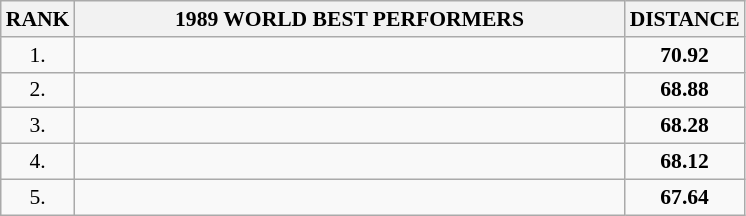<table class="wikitable" style="border-collapse: collapse; font-size: 90%;">
<tr>
<th>RANK</th>
<th align="center" style="width: 25em">1989 WORLD BEST PERFORMERS</th>
<th align="center" style="width: 5em">DISTANCE</th>
</tr>
<tr>
<td align="center">1.</td>
<td></td>
<td align="center"><strong>70.92</strong></td>
</tr>
<tr>
<td align="center">2.</td>
<td></td>
<td align="center"><strong>68.88</strong></td>
</tr>
<tr>
<td align="center">3.</td>
<td></td>
<td align="center"><strong>68.28</strong></td>
</tr>
<tr>
<td align="center">4.</td>
<td></td>
<td align="center"><strong>68.12</strong></td>
</tr>
<tr>
<td align="center">5.</td>
<td></td>
<td align="center"><strong>67.64</strong></td>
</tr>
</table>
